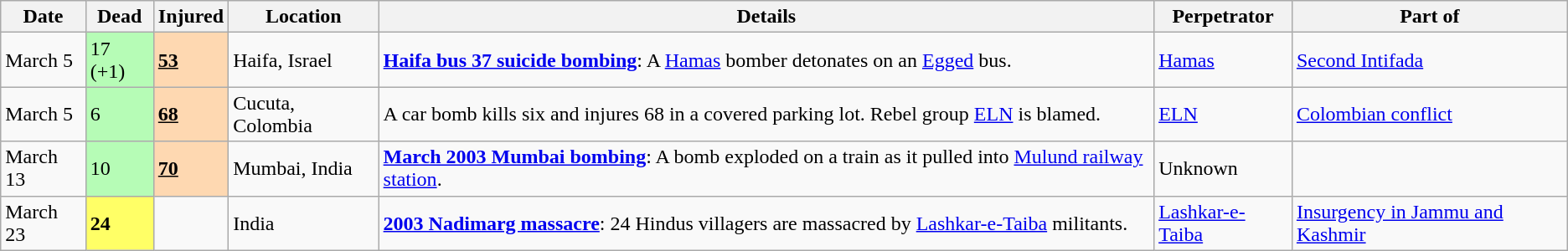<table class="wikitable" border="1">
<tr>
<th>Date</th>
<th>Dead</th>
<th>Injured</th>
<th>Location</th>
<th>Details</th>
<th>Perpetrator</th>
<th>Part of</th>
</tr>
<tr>
<td>March 5</td>
<td style="background:#b6fcb6;align="right">17 (+1)</td>
<td style="background:#FED8B1;align="right"><u><strong>53</strong></u></td>
<td>Haifa, Israel</td>
<td><strong><a href='#'>Haifa bus 37 suicide bombing</a></strong>: A <a href='#'>Hamas</a> bomber detonates on an <a href='#'>Egged</a> bus.</td>
<td><a href='#'>Hamas</a></td>
<td><a href='#'>Second Intifada</a></td>
</tr>
<tr>
<td>March 5</td>
<td style="background:#b6fcb6;align="right">6</td>
<td style="background:#FED8B1;align="right"><u><strong>68</strong></u></td>
<td>Cucuta, Colombia</td>
<td>A car bomb kills six and injures 68 in a covered parking lot. Rebel group <a href='#'>ELN</a> is blamed.</td>
<td><a href='#'>ELN</a></td>
<td><a href='#'>Colombian conflict</a></td>
</tr>
<tr>
<td>March 13</td>
<td style="background:#b6fcb6;align="right">10</td>
<td style="background:#FED8B1;align="right"><u><strong>70</strong></u></td>
<td>Mumbai, India</td>
<td><strong><a href='#'>March 2003 Mumbai bombing</a></strong>: A bomb exploded on a train as it pulled into <a href='#'>Mulund railway station</a>.</td>
<td>Unknown</td>
<td></td>
</tr>
<tr>
<td>March 23</td>
<td style="background:#FFFF66;align="right"><strong>24</strong></td>
<td align="right"></td>
<td>India</td>
<td><strong><a href='#'>2003 Nadimarg massacre</a></strong>: 24 Hindus villagers are massacred by <a href='#'>Lashkar-e-Taiba</a> militants.</td>
<td><a href='#'>Lashkar-e-Taiba</a></td>
<td><a href='#'>Insurgency in Jammu and Kashmir</a></td>
</tr>
</table>
